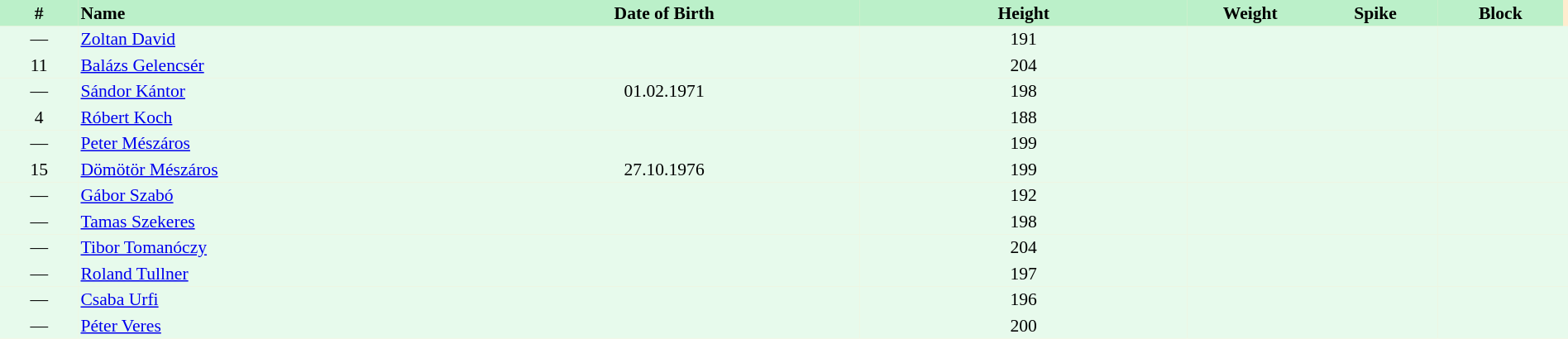<table border=0 cellpadding=2 cellspacing=0  |- bgcolor=#FFECCE style="text-align:center; font-size:90%;" width=100%>
<tr bgcolor=#BBF0C9>
<th width=5%>#</th>
<th width=25% align=left>Name</th>
<th width=25%>Date of Birth</th>
<th width=21%>Height</th>
<th width=8%>Weight</th>
<th width=8%>Spike</th>
<th width=8%>Block</th>
</tr>
<tr bgcolor=#E7FAEC>
<td>—</td>
<td align=left><a href='#'>Zoltan David</a></td>
<td></td>
<td>191</td>
<td></td>
<td></td>
<td></td>
<td></td>
</tr>
<tr bgcolor=#E7FAEC>
<td>11</td>
<td align=left><a href='#'>Balázs Gelencsér</a></td>
<td></td>
<td>204</td>
<td></td>
<td></td>
<td></td>
<td></td>
</tr>
<tr bgcolor=#E7FAEC>
<td>—</td>
<td align=left><a href='#'>Sándor Kántor</a></td>
<td>01.02.1971</td>
<td>198</td>
<td></td>
<td></td>
<td></td>
<td></td>
</tr>
<tr bgcolor=#E7FAEC>
<td>4</td>
<td align=left><a href='#'>Róbert Koch</a></td>
<td></td>
<td>188</td>
<td></td>
<td></td>
<td></td>
<td></td>
</tr>
<tr bgcolor=#E7FAEC>
<td>—</td>
<td align=left><a href='#'>Peter Mészáros</a></td>
<td></td>
<td>199</td>
<td></td>
<td></td>
<td></td>
<td></td>
</tr>
<tr bgcolor=#E7FAEC>
<td>15</td>
<td align=left><a href='#'>Dömötör Mészáros</a></td>
<td>27.10.1976</td>
<td>199</td>
<td></td>
<td></td>
<td></td>
<td></td>
</tr>
<tr bgcolor=#E7FAEC>
<td>—</td>
<td align=left><a href='#'>Gábor Szabó</a></td>
<td></td>
<td>192</td>
<td></td>
<td></td>
<td></td>
<td></td>
</tr>
<tr bgcolor=#E7FAEC>
<td>—</td>
<td align=left><a href='#'>Tamas Szekeres</a></td>
<td></td>
<td>198</td>
<td></td>
<td></td>
<td></td>
<td></td>
</tr>
<tr bgcolor=#E7FAEC>
<td>—</td>
<td align=left><a href='#'>Tibor Tomanóczy</a></td>
<td></td>
<td>204</td>
<td></td>
<td></td>
<td></td>
<td></td>
</tr>
<tr bgcolor=#E7FAEC>
<td>—</td>
<td align=left><a href='#'>Roland Tullner</a></td>
<td></td>
<td>197</td>
<td></td>
<td></td>
<td></td>
<td></td>
</tr>
<tr bgcolor=#E7FAEC>
<td>—</td>
<td align=left><a href='#'>Csaba Urfi</a></td>
<td></td>
<td>196</td>
<td></td>
<td></td>
<td></td>
<td></td>
</tr>
<tr bgcolor=#E7FAEC>
<td>—</td>
<td align=left><a href='#'>Péter Veres</a></td>
<td></td>
<td>200</td>
<td></td>
<td></td>
<td></td>
<td></td>
</tr>
</table>
